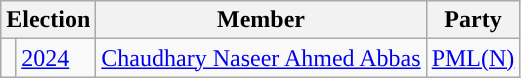<table class="wikitable">
<tr>
<th colspan="2">Election</th>
<th>Member</th>
<th>Party</th>
</tr>
<tr>
<td style="background-color: "></td>
<td><a href='#'>2024</a></td>
<td><a href='#'>Chaudhary Naseer Ahmed Abbas</a></td>
<td><a href='#'>PML(N)</a></td>
</tr>
</table>
